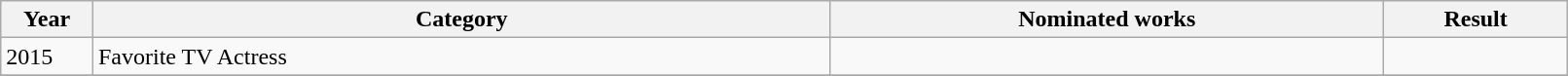<table class="wikitable" width="85%">
<tr>
<th width="5%">Year</th>
<th width="40%">Category</th>
<th width="30%">Nominated works</th>
<th width="10%">Result</th>
</tr>
<tr>
<td>2015</td>
<td>Favorite TV Actress</td>
<td></td>
<td></td>
</tr>
<tr>
</tr>
</table>
